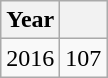<table class="wikitable">
<tr>
<th>Year</th>
<th></th>
</tr>
<tr>
<td>2016</td>
<td>107</td>
</tr>
</table>
